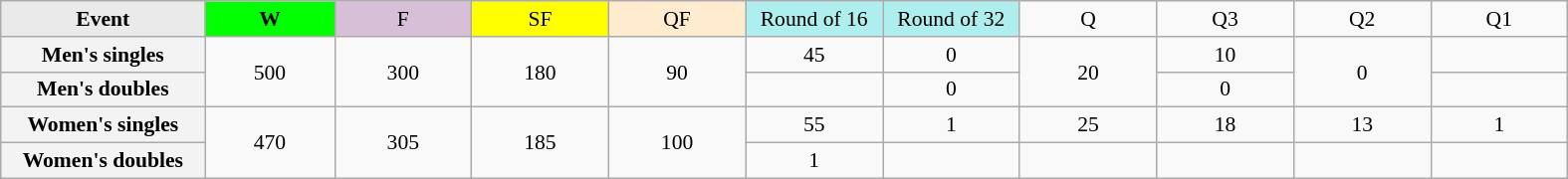<table class=wikitable style=font-size:90%;text-align:center>
<tr>
<td style="width:130px; background:#eaeaea;"><strong>Event</strong></td>
<td style="width:80px; background:lime;"><strong>W</strong></td>
<td style="width:85px; background:thistle;">F</td>
<td style="width:85px; background:#ff0;">SF</td>
<td style="width:85px; background:#ffebcd;">QF</td>
<td style="width:85px; background:#afeeee;">Round of 16</td>
<td style="width:85px; background:#afeeee;">Round of 32</td>
<td width=85>Q</td>
<td width=85>Q3</td>
<td width=85>Q2</td>
<td width=85>Q1</td>
</tr>
<tr>
<th style="background:#f3f3f3;">Men's singles</th>
<td rowspan=2>500</td>
<td rowspan=2>300</td>
<td rowspan=2>180</td>
<td rowspan=2>90</td>
<td>45</td>
<td>0</td>
<td rowspan=2>20</td>
<td>10</td>
<td rowspan=2>0</td>
<td></td>
</tr>
<tr>
<th style="background:#f3f3f3;">Men's doubles</th>
<td></td>
<td>0</td>
<td>0</td>
<td></td>
</tr>
<tr>
<th style="background:#f3f3f3;">Women's singles</th>
<td rowspan=2>470</td>
<td rowspan=2>305</td>
<td rowspan=2>185</td>
<td rowspan=2>100</td>
<td>55</td>
<td>1</td>
<td>25</td>
<td>18</td>
<td>13</td>
<td>1</td>
</tr>
<tr>
<th style="background:#f3f3f3;">Women's doubles</th>
<td>1</td>
<td></td>
<td></td>
<td></td>
<td></td>
<td></td>
</tr>
</table>
